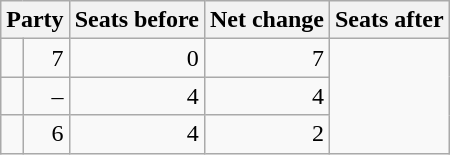<table class=wikitable style="text-align:right">
<tr>
<th colspan="2">Party</th>
<th>Seats before</th>
<th>Net change</th>
<th>Seats after</th>
</tr>
<tr>
<td></td>
<td>7</td>
<td> 0</td>
<td>7</td>
</tr>
<tr>
<td></td>
<td>–</td>
<td> 4</td>
<td>4</td>
</tr>
<tr>
<td></td>
<td>6</td>
<td> 4</td>
<td>2</td>
</tr>
</table>
